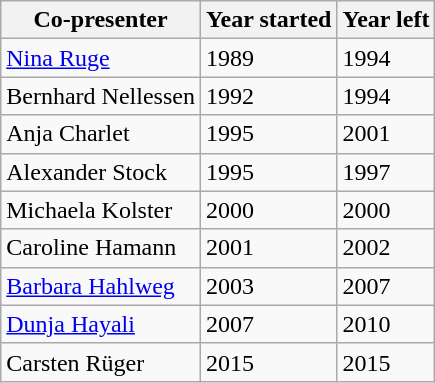<table class="wikitable sortable">
<tr>
<th>Co-presenter</th>
<th>Year started</th>
<th>Year left</th>
</tr>
<tr>
<td><a href='#'>Nina Ruge</a></td>
<td>1989</td>
<td>1994</td>
</tr>
<tr>
<td>Bernhard Nellessen</td>
<td>1992</td>
<td>1994</td>
</tr>
<tr>
<td>Anja Charlet</td>
<td>1995</td>
<td>2001</td>
</tr>
<tr>
<td>Alexander Stock</td>
<td>1995</td>
<td>1997</td>
</tr>
<tr>
<td>Michaela Kolster</td>
<td>2000</td>
<td>2000</td>
</tr>
<tr>
<td>Caroline Hamann</td>
<td>2001</td>
<td>2002</td>
</tr>
<tr>
<td><a href='#'>Barbara Hahlweg</a></td>
<td>2003</td>
<td>2007</td>
</tr>
<tr>
<td><a href='#'>Dunja Hayali</a></td>
<td>2007</td>
<td>2010</td>
</tr>
<tr>
<td>Carsten Rüger</td>
<td>2015</td>
<td>2015</td>
</tr>
</table>
